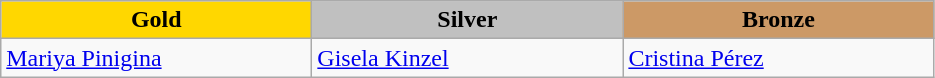<table class="wikitable" style="text-align:left">
<tr align="center">
<td width=200 bgcolor=gold><strong>Gold</strong></td>
<td width=200 bgcolor=silver><strong>Silver</strong></td>
<td width=200 bgcolor=CC9966><strong>Bronze</strong></td>
</tr>
<tr>
<td><a href='#'>Mariya Pinigina</a><br><em></em></td>
<td><a href='#'>Gisela Kinzel</a><br><em></em></td>
<td><a href='#'>Cristina Pérez</a><br><em></em></td>
</tr>
</table>
